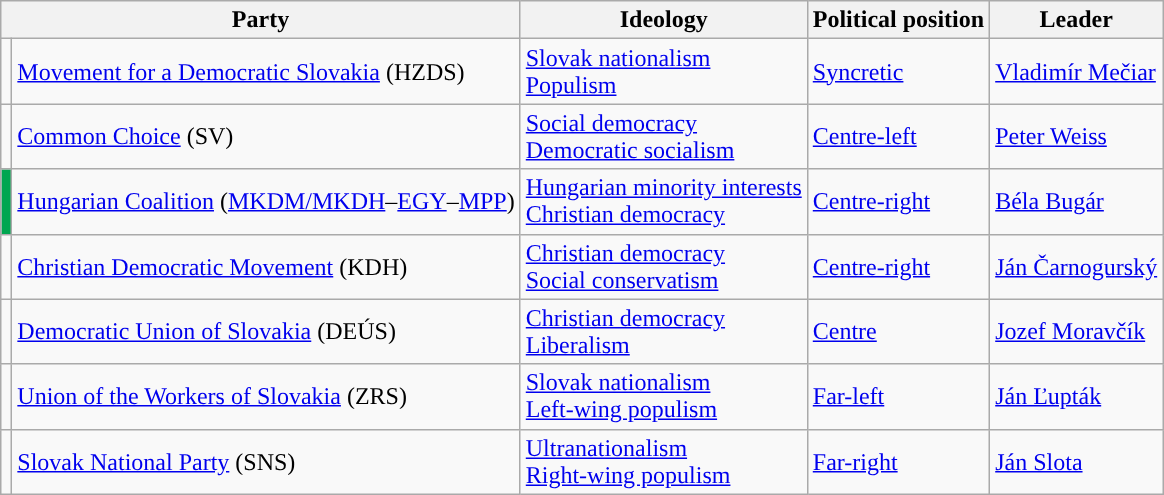<table class="wikitable">
<tr>
<th colspan="2">Party</th>
<th>Ideology</th>
<th>Political position</th>
<th>Leader</th>
</tr>
<tr>
<td style="background:"></td>
<td><a href='#'>Movement for a Democratic Slovakia</a> (HZDS)</td>
<td><a href='#'>Slovak nationalism</a><br><a href='#'>Populism</a></td>
<td><a href='#'>Syncretic</a></td>
<td><a href='#'>Vladimír Mečiar</a></td>
</tr>
<tr>
<td style="background:"></td>
<td><a href='#'>Common Choice</a> (SV)</td>
<td><a href='#'>Social democracy</a><br><a href='#'>Democratic socialism</a></td>
<td><a href='#'>Centre-left</a></td>
<td><a href='#'>Peter Weiss</a></td>
</tr>
<tr>
<td style="background:#00A650"></td>
<td><a href='#'>Hungarian Coalition</a> (<a href='#'>MKDM/MKDH</a>–<a href='#'>EGY</a>–<a href='#'>MPP</a>)</td>
<td><a href='#'>Hungarian minority interests</a><br><a href='#'>Christian democracy</a></td>
<td><a href='#'>Centre-right</a></td>
<td><a href='#'>Béla Bugár</a></td>
</tr>
<tr>
<td style="background:"></td>
<td><a href='#'>Christian Democratic Movement</a> (KDH)</td>
<td><a href='#'>Christian democracy</a><br><a href='#'>Social conservatism</a></td>
<td><a href='#'>Centre-right</a></td>
<td><a href='#'>Ján Čarnogurský</a></td>
</tr>
<tr>
<td style="background:"></td>
<td><a href='#'>Democratic Union of Slovakia</a> (DEÚS)</td>
<td><a href='#'>Christian democracy</a><br><a href='#'>Liberalism</a></td>
<td><a href='#'>Centre</a></td>
<td><a href='#'>Jozef Moravčík</a></td>
</tr>
<tr>
<td style="background:"></td>
<td><a href='#'>Union of the Workers of Slovakia</a> (ZRS)</td>
<td><a href='#'>Slovak nationalism</a><br><a href='#'>Left-wing populism</a></td>
<td><a href='#'>Far-left</a></td>
<td><a href='#'>Ján Ľupták</a></td>
</tr>
<tr>
<td style="background:"></td>
<td><a href='#'>Slovak National Party</a> (SNS)</td>
<td><a href='#'>Ultranationalism</a><br><a href='#'>Right-wing populism</a></td>
<td><a href='#'>Far-right</a></td>
<td><a href='#'>Ján Slota</a></td>
</tr>
</table>
